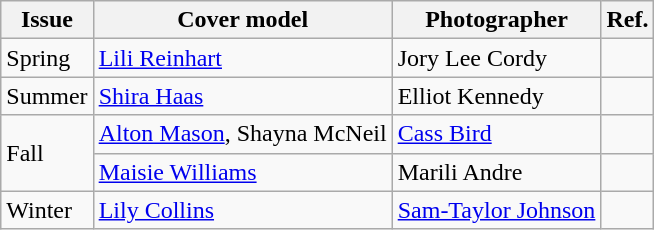<table class="wikitable">
<tr>
<th>Issue</th>
<th>Cover model</th>
<th>Photographer</th>
<th>Ref.</th>
</tr>
<tr>
<td>Spring</td>
<td><a href='#'>Lili Reinhart</a></td>
<td>Jory Lee Cordy</td>
<td></td>
</tr>
<tr>
<td>Summer</td>
<td><a href='#'>Shira Haas</a></td>
<td>Elliot Kennedy</td>
<td></td>
</tr>
<tr>
<td rowspan="2">Fall</td>
<td><a href='#'>Alton Mason</a>, Shayna McNeil</td>
<td><a href='#'>Cass Bird</a></td>
<td></td>
</tr>
<tr>
<td><a href='#'>Maisie Williams</a></td>
<td>Marili Andre</td>
<td></td>
</tr>
<tr>
<td>Winter</td>
<td><a href='#'>Lily Collins</a></td>
<td><a href='#'>Sam-Taylor Johnson</a></td>
<td></td>
</tr>
</table>
